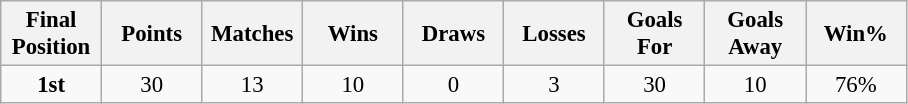<table class="wikitable" style="font-size: 95%; text-align: center;">
<tr>
<th width=60>Final Position</th>
<th width=60>Points</th>
<th width=60>Matches</th>
<th width=60>Wins</th>
<th width=60>Draws</th>
<th width=60>Losses</th>
<th width=60>Goals For</th>
<th width=60>Goals Away</th>
<th width=60>Win%</th>
</tr>
<tr>
<td><strong>1st</strong></td>
<td>30</td>
<td>13</td>
<td>10</td>
<td>0</td>
<td>3</td>
<td>30</td>
<td>10</td>
<td>76%</td>
</tr>
</table>
